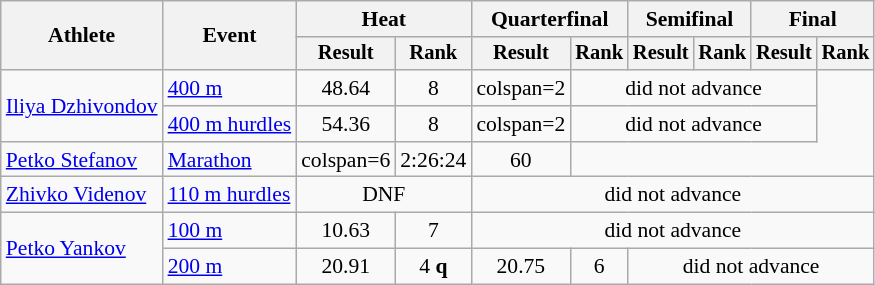<table class=wikitable style="font-size:90%">
<tr>
<th rowspan="2">Athlete</th>
<th rowspan="2">Event</th>
<th colspan="2">Heat</th>
<th colspan="2">Quarterfinal</th>
<th colspan="2">Semifinal</th>
<th colspan="2">Final</th>
</tr>
<tr style="font-size:95%">
<th>Result</th>
<th>Rank</th>
<th>Result</th>
<th>Rank</th>
<th>Result</th>
<th>Rank</th>
<th>Result</th>
<th>Rank</th>
</tr>
<tr align=center>
<td align=left rowspan=2><a href='#'>Iliya Dzhivondov</a></td>
<td align=left><a href='#'>400 m</a></td>
<td>48.64</td>
<td>8</td>
<td>colspan=2 </td>
<td colspan=4>did not advance</td>
</tr>
<tr align=center>
<td align=left><a href='#'>400 m hurdles</a></td>
<td>54.36</td>
<td>8</td>
<td>colspan=2 </td>
<td colspan=4>did not advance</td>
</tr>
<tr align=center>
<td align=left><a href='#'>Petko Stefanov</a></td>
<td align=left><a href='#'>Marathon</a></td>
<td>colspan=6 </td>
<td>2:26:24</td>
<td>60</td>
</tr>
<tr align=center>
<td align=left><a href='#'>Zhivko Videnov</a></td>
<td align=left><a href='#'>110 m hurdles</a></td>
<td colspan=2>DNF</td>
<td colspan=6>did not advance</td>
</tr>
<tr align=center>
<td align=left rowspan=2><a href='#'>Petko Yankov</a></td>
<td align=left><a href='#'>100 m</a></td>
<td>10.63</td>
<td>7</td>
<td colspan=6>did not advance</td>
</tr>
<tr align=center>
<td align=left><a href='#'>200 m</a></td>
<td>20.91</td>
<td>4 <strong>q</strong></td>
<td>20.75</td>
<td>6</td>
<td colspan=4>did not advance</td>
</tr>
</table>
